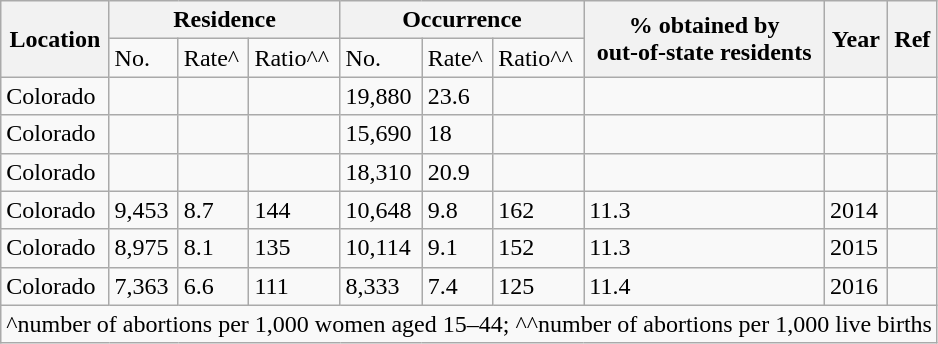<table class="wikitable">
<tr>
<th rowspan="2">Location</th>
<th colspan="3">Residence</th>
<th colspan="3">Occurrence</th>
<th rowspan="2">% obtained by<br>out-of-state residents</th>
<th rowspan="2">Year</th>
<th rowspan="2">Ref</th>
</tr>
<tr>
<td>No.</td>
<td>Rate^</td>
<td>Ratio^^</td>
<td>No.</td>
<td>Rate^</td>
<td>Ratio^^</td>
</tr>
<tr>
<td>Colorado</td>
<td></td>
<td></td>
<td></td>
<td>19,880</td>
<td>23.6</td>
<td></td>
<td></td>
<td></td>
<td></td>
</tr>
<tr>
<td>Colorado</td>
<td></td>
<td></td>
<td></td>
<td>15,690</td>
<td>18</td>
<td></td>
<td></td>
<td></td>
<td></td>
</tr>
<tr>
<td>Colorado</td>
<td></td>
<td></td>
<td></td>
<td>18,310</td>
<td>20.9</td>
<td></td>
<td></td>
<td></td>
<td></td>
</tr>
<tr>
<td>Colorado</td>
<td>9,453</td>
<td>8.7</td>
<td>144</td>
<td>10,648</td>
<td>9.8</td>
<td>162</td>
<td>11.3</td>
<td>2014</td>
<td></td>
</tr>
<tr>
<td>Colorado</td>
<td>8,975</td>
<td>8.1</td>
<td>135</td>
<td>10,114</td>
<td>9.1</td>
<td>152</td>
<td>11.3</td>
<td>2015</td>
<td></td>
</tr>
<tr>
<td>Colorado</td>
<td>7,363</td>
<td>6.6</td>
<td>111</td>
<td>8,333</td>
<td>7.4</td>
<td>125</td>
<td>11.4</td>
<td>2016</td>
<td></td>
</tr>
<tr>
<td colspan="10">^number of abortions per 1,000 women aged 15–44; ^^number of abortions per 1,000 live births</td>
</tr>
</table>
